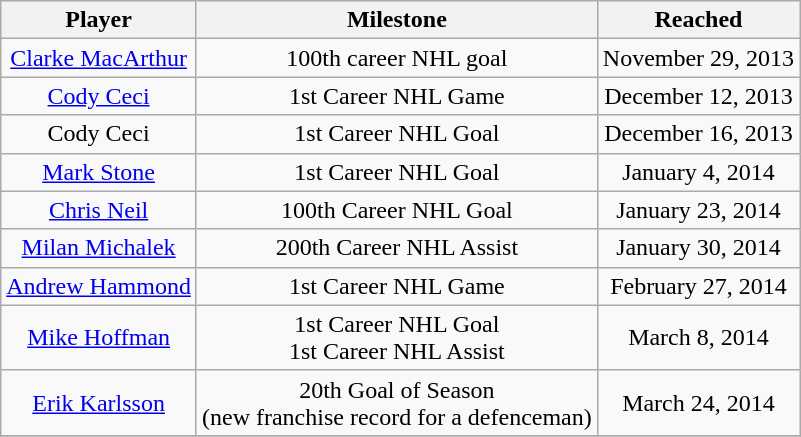<table class="wikitable sortable" style=" text-align:center;">
<tr>
<th>Player</th>
<th>Milestone</th>
<th>Reached</th>
</tr>
<tr>
<td><a href='#'>Clarke MacArthur</a></td>
<td>100th career NHL goal</td>
<td>November 29, 2013</td>
</tr>
<tr>
<td><a href='#'>Cody Ceci</a></td>
<td>1st Career NHL Game</td>
<td>December 12, 2013</td>
</tr>
<tr>
<td>Cody Ceci</td>
<td>1st Career NHL Goal</td>
<td>December 16, 2013</td>
</tr>
<tr>
<td><a href='#'>Mark Stone</a></td>
<td>1st Career NHL Goal</td>
<td>January 4, 2014</td>
</tr>
<tr>
<td><a href='#'>Chris Neil</a></td>
<td>100th Career NHL Goal</td>
<td>January 23, 2014</td>
</tr>
<tr>
<td><a href='#'>Milan Michalek</a></td>
<td>200th Career NHL Assist</td>
<td>January 30, 2014</td>
</tr>
<tr>
<td><a href='#'>Andrew Hammond</a></td>
<td>1st Career NHL Game</td>
<td>February 27, 2014</td>
</tr>
<tr>
<td><a href='#'>Mike Hoffman</a></td>
<td>1st Career NHL Goal<br>1st Career NHL Assist</td>
<td>March 8, 2014</td>
</tr>
<tr>
<td><a href='#'>Erik Karlsson</a></td>
<td>20th Goal of Season<br>(new franchise record for a defenceman)</td>
<td>March 24, 2014</td>
</tr>
<tr>
</tr>
</table>
